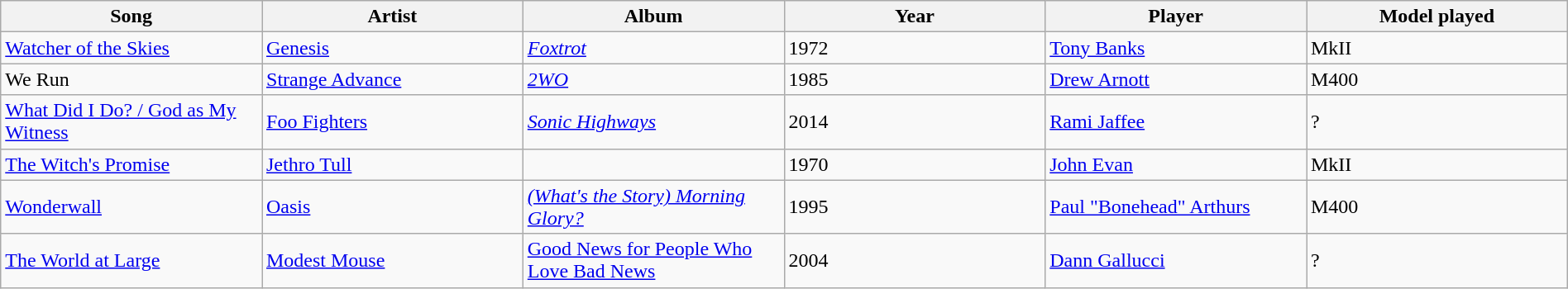<table class="wikitable" style="width:100%">
<tr>
<th style="width:100px;">Song</th>
<th style="width:100px;">Artist</th>
<th style="width:100px;">Album</th>
<th style="width:100px;">Year</th>
<th style="width:100px;">Player</th>
<th style="width:100px;">Model played</th>
</tr>
<tr>
<td><a href='#'>Watcher of the Skies</a></td>
<td><a href='#'>Genesis</a></td>
<td><em><a href='#'>Foxtrot</a></em></td>
<td>1972</td>
<td><a href='#'>Tony Banks</a></td>
<td>MkII</td>
</tr>
<tr>
<td>We Run</td>
<td><a href='#'>Strange Advance</a></td>
<td><em><a href='#'>2WO</a></em></td>
<td>1985</td>
<td><a href='#'>Drew Arnott</a></td>
<td>M400</td>
</tr>
<tr>
<td><a href='#'>What Did I Do? / God as My Witness</a></td>
<td><a href='#'>Foo Fighters</a></td>
<td><em><a href='#'>Sonic Highways</a></em></td>
<td>2014</td>
<td><a href='#'>Rami Jaffee</a></td>
<td>?</td>
</tr>
<tr>
<td><a href='#'>The Witch's Promise</a></td>
<td><a href='#'>Jethro Tull</a></td>
<td></td>
<td>1970</td>
<td><a href='#'>John Evan</a></td>
<td>MkII</td>
</tr>
<tr>
<td><a href='#'>Wonderwall</a></td>
<td><a href='#'>Oasis</a></td>
<td><em><a href='#'>(What's the Story) Morning Glory?</a></em></td>
<td>1995</td>
<td><a href='#'>Paul "Bonehead" Arthurs</a></td>
<td>M400</td>
</tr>
<tr>
<td><a href='#'>The World at Large</a></td>
<td><a href='#'>Modest Mouse</a></td>
<td><a href='#'>Good News for People Who Love Bad News</a></td>
<td>2004</td>
<td><a href='#'>Dann Gallucci</a></td>
<td>?</td>
</tr>
</table>
